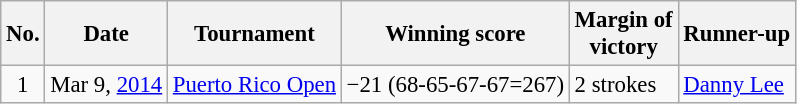<table class="wikitable" style="font-size:95%;">
<tr>
<th>No.</th>
<th>Date</th>
<th>Tournament</th>
<th>Winning score</th>
<th>Margin of<br>victory</th>
<th>Runner-up</th>
</tr>
<tr>
<td align=center>1</td>
<td align=right>Mar 9, <a href='#'>2014</a></td>
<td><a href='#'>Puerto Rico Open</a></td>
<td>−21 (68-65-67-67=267)</td>
<td>2 strokes</td>
<td> <a href='#'>Danny Lee</a></td>
</tr>
</table>
